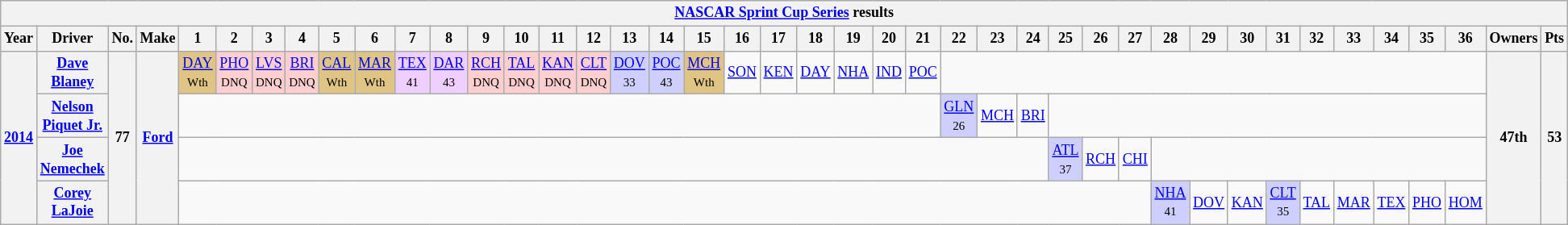<table class="wikitable" style="text-align:center; font-size:75%">
<tr>
<th colspan=45><a href='#'>NASCAR Sprint Cup Series</a> results</th>
</tr>
<tr>
<th>Year</th>
<th>Driver</th>
<th>No.</th>
<th>Make</th>
<th>1</th>
<th>2</th>
<th>3</th>
<th>4</th>
<th>5</th>
<th>6</th>
<th>7</th>
<th>8</th>
<th>9</th>
<th>10</th>
<th>11</th>
<th>12</th>
<th>13</th>
<th>14</th>
<th>15</th>
<th>16</th>
<th>17</th>
<th>18</th>
<th>19</th>
<th>20</th>
<th>21</th>
<th>22</th>
<th>23</th>
<th>24</th>
<th>25</th>
<th>26</th>
<th>27</th>
<th>28</th>
<th>29</th>
<th>30</th>
<th>31</th>
<th>32</th>
<th>33</th>
<th>34</th>
<th>35</th>
<th>36</th>
<th>Owners</th>
<th>Pts</th>
</tr>
<tr>
<th rowspan=4><a href='#'>2014</a></th>
<th><a href='#'>Dave Blaney</a></th>
<th rowspan=4>77</th>
<th rowspan=4><a href='#'>Ford</a></th>
<td style="background:#DFC484;"><a href='#'>DAY</a><br><small>Wth</small></td>
<td style="background:#FFCFCF;"><a href='#'>PHO</a><br><small>DNQ</small></td>
<td style="background:#FFCFCF;"><a href='#'>LVS</a><br><small>DNQ</small></td>
<td style="background:#FFCFCF;"><a href='#'>BRI</a><br><small>DNQ</small></td>
<td style="background:#DFC484;"><a href='#'>CAL</a><br><small>Wth</small></td>
<td style="background:#DFC484;"><a href='#'>MAR</a><br><small>Wth</small></td>
<td style="background:#EFCFFF;"><a href='#'>TEX</a><br><small>41</small></td>
<td style="background:#EFCFFF;"><a href='#'>DAR</a><br><small>43</small></td>
<td style="background:#FFCFCF;"><a href='#'>RCH</a><br><small>DNQ</small></td>
<td style="background:#FFCFCF;"><a href='#'>TAL</a><br><small>DNQ</small></td>
<td style="background:#FFCFCF;"><a href='#'>KAN</a><br><small>DNQ</small></td>
<td style="background:#FFCFCF;"><a href='#'>CLT</a><br><small>DNQ</small></td>
<td style="background:#CFCFFF;"><a href='#'>DOV</a><br><small>33</small></td>
<td style="background:#CFCFFF;"><a href='#'>POC</a><br><small>43</small></td>
<td style="background:#DFC484;"><a href='#'>MCH</a><br><small>Wth</small></td>
<td><a href='#'>SON</a></td>
<td><a href='#'>KEN</a></td>
<td><a href='#'>DAY</a></td>
<td><a href='#'>NHA</a></td>
<td><a href='#'>IND</a></td>
<td><a href='#'>POC</a></td>
<td colspan=15></td>
<th rowspan=4>47th</th>
<th rowspan=4>53</th>
</tr>
<tr>
<th><a href='#'>Nelson Piquet Jr.</a></th>
<td colspan=21></td>
<td style="background:#CFCFFF;"><a href='#'>GLN</a><br><small>26</small></td>
<td><a href='#'>MCH</a></td>
<td><a href='#'>BRI</a></td>
<td colspan=12></td>
</tr>
<tr>
<th><a href='#'>Joe Nemechek</a></th>
<td colspan=24></td>
<td style="background:#CFCFFF;"><a href='#'>ATL</a><br><small>37</small></td>
<td><a href='#'>RCH</a></td>
<td><a href='#'>CHI</a></td>
<td colspan=9></td>
</tr>
<tr>
<th><a href='#'>Corey LaJoie</a></th>
<td colspan=27></td>
<td style="background:#CFCFFF;"><a href='#'>NHA</a><br><small>41</small></td>
<td><a href='#'>DOV</a></td>
<td><a href='#'>KAN</a></td>
<td style="background:#CFCFFF;"><a href='#'>CLT</a><br><small>35</small></td>
<td><a href='#'>TAL</a></td>
<td><a href='#'>MAR</a></td>
<td><a href='#'>TEX</a></td>
<td><a href='#'>PHO</a></td>
<td><a href='#'>HOM</a></td>
</tr>
</table>
